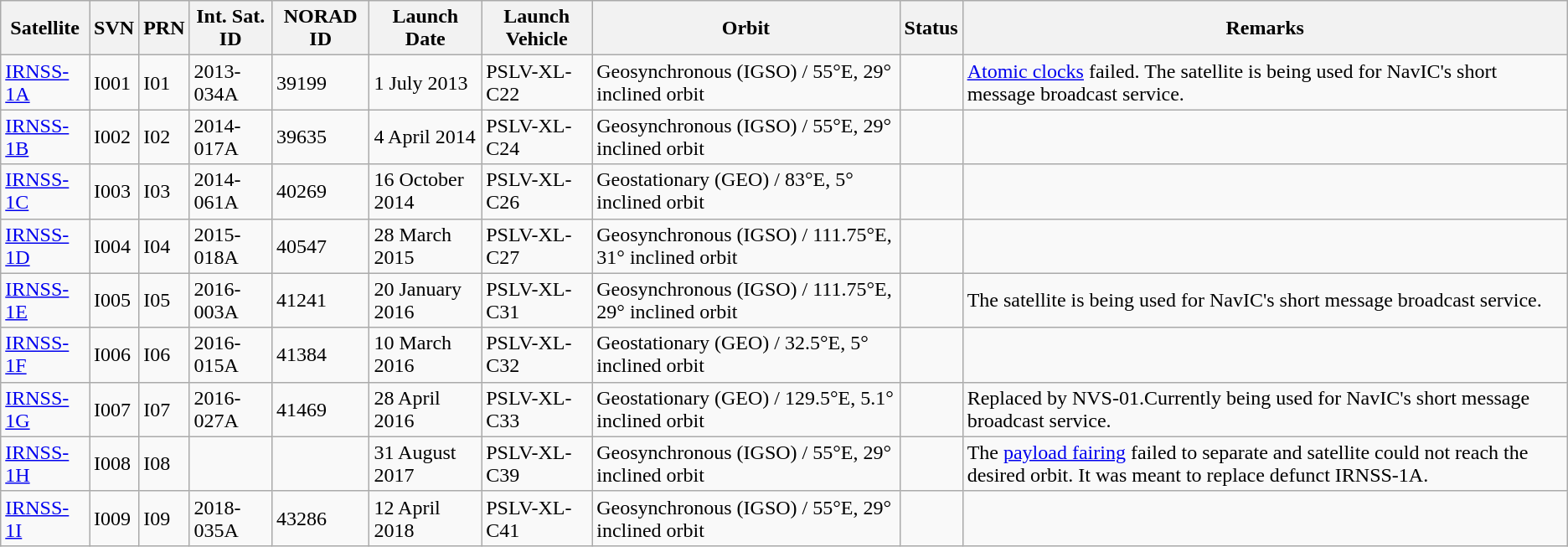<table class="wikitable sortable">
<tr>
<th>Satellite</th>
<th>SVN</th>
<th>PRN</th>
<th>Int. Sat. ID</th>
<th>NORAD ID</th>
<th>Launch Date</th>
<th>Launch Vehicle</th>
<th>Orbit</th>
<th>Status</th>
<th>Remarks</th>
</tr>
<tr>
<td><a href='#'>IRNSS-1A</a></td>
<td>I001</td>
<td>I01</td>
<td>2013-034A</td>
<td>39199</td>
<td>1 July 2013</td>
<td>PSLV-XL-C22</td>
<td>Geosynchronous (IGSO) / 55°E, 29° inclined orbit</td>
<td></td>
<td><a href='#'>Atomic clocks</a> failed. The satellite is being used for NavIC's short message broadcast service.</td>
</tr>
<tr>
<td><a href='#'>IRNSS-1B</a></td>
<td>I002</td>
<td>I02</td>
<td>2014-017A</td>
<td>39635</td>
<td>4 April 2014</td>
<td>PSLV-XL-C24</td>
<td>Geosynchronous (IGSO) / 55°E, 29° inclined orbit</td>
<td></td>
<td></td>
</tr>
<tr>
<td><a href='#'>IRNSS-1C</a></td>
<td>I003</td>
<td>I03</td>
<td>2014-061A</td>
<td>40269</td>
<td>16 October 2014</td>
<td>PSLV-XL-C26</td>
<td>Geostationary (GEO) / 83°E, 5° inclined orbit</td>
<td></td>
<td></td>
</tr>
<tr>
<td><a href='#'>IRNSS-1D</a></td>
<td>I004</td>
<td>I04</td>
<td>2015-018A</td>
<td>40547</td>
<td>28 March 2015</td>
<td>PSLV-XL-C27</td>
<td>Geosynchronous (IGSO) / 111.75°E, 31° inclined orbit</td>
<td></td>
<td></td>
</tr>
<tr>
<td><a href='#'>IRNSS-1E</a></td>
<td>I005</td>
<td>I05</td>
<td>2016-003A</td>
<td>41241</td>
<td>20 January 2016</td>
<td>PSLV-XL-C31</td>
<td>Geosynchronous (IGSO) / 111.75°E, 29° inclined orbit</td>
<td></td>
<td>The satellite is being used for NavIC's short message broadcast service.</td>
</tr>
<tr>
<td><a href='#'>IRNSS-1F</a></td>
<td>I006</td>
<td>I06</td>
<td>2016-015A</td>
<td>41384</td>
<td>10 March 2016</td>
<td>PSLV-XL-C32</td>
<td>Geostationary (GEO) / 32.5°E, 5° inclined orbit</td>
<td></td>
<td></td>
</tr>
<tr>
<td><a href='#'>IRNSS-1G</a></td>
<td>I007</td>
<td>I07</td>
<td>2016-027A</td>
<td>41469</td>
<td>28 April 2016</td>
<td>PSLV-XL-C33</td>
<td>Geostationary (GEO) / 129.5°E, 5.1° inclined orbit</td>
<td></td>
<td>Replaced by NVS-01.Currently being used for NavIC's short message broadcast service.</td>
</tr>
<tr>
<td><a href='#'>IRNSS-1H</a></td>
<td>I008</td>
<td>I08</td>
<td></td>
<td></td>
<td>31 August 2017</td>
<td>PSLV-XL-C39</td>
<td>Geosynchronous (IGSO) / 55°E, 29° inclined orbit</td>
<td></td>
<td>The <a href='#'>payload fairing</a> failed to separate and satellite could not reach the desired orbit. It was meant to replace defunct IRNSS-1A.</td>
</tr>
<tr>
<td><a href='#'>IRNSS-1I</a></td>
<td>I009</td>
<td>I09</td>
<td>2018-035A</td>
<td>43286</td>
<td>12 April 2018</td>
<td>PSLV-XL-C41</td>
<td>Geosynchronous (IGSO) / 55°E, 29° inclined orbit</td>
<td></td>
<td></td>
</tr>
</table>
